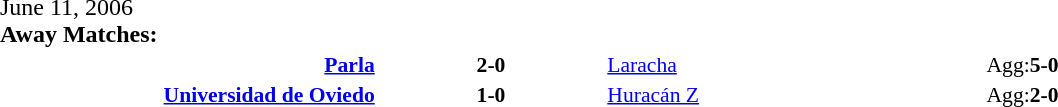<table width=100% cellspacing=1>
<tr>
<th width=20%></th>
<th width=12%></th>
<th width=20%></th>
<th></th>
</tr>
<tr>
<td>June 11, 2006<br><strong>Away Matches:</strong></td>
</tr>
<tr style=font-size:90%>
<td align=right><strong><a href='#'>Parla</a></strong></td>
<td align=center><strong>2-0</strong></td>
<td><a href='#'>Laracha</a></td>
<td>Agg:<strong>5-0</strong></td>
</tr>
<tr style=font-size:90%>
<td align=right><strong><a href='#'>Universidad de Oviedo</a></strong></td>
<td align=center><strong>1-0</strong></td>
<td><a href='#'>Huracán Z</a></td>
<td>Agg:<strong>2-0</strong></td>
</tr>
</table>
